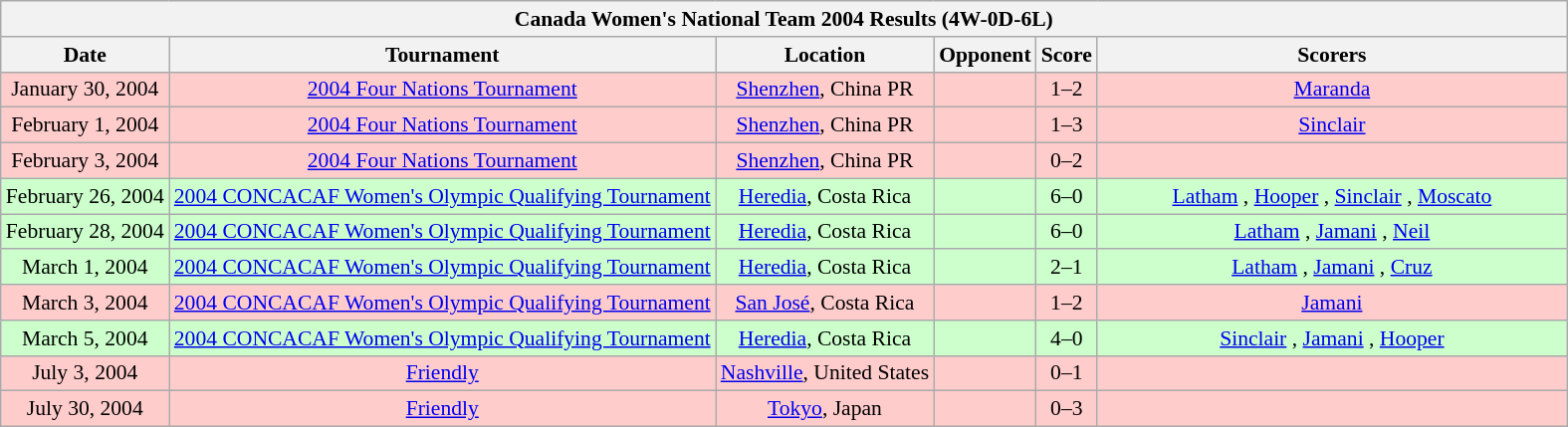<table class="wikitable collapsible collapsed" style="font-size:90%">
<tr>
<th colspan="6"><strong>Canada Women's National Team 2004 Results (4W-0D-6L)</strong></th>
</tr>
<tr>
<th>Date</th>
<th>Tournament</th>
<th>Location</th>
<th>Opponent</th>
<th>Score</th>
<th width=30%>Scorers</th>
</tr>
<tr style="background:#fcc;">
<td style="text-align: center;">January 30, 2004</td>
<td style="text-align: center;"><a href='#'>2004 Four Nations Tournament</a></td>
<td style="text-align: center;"><a href='#'>Shenzhen</a>, China PR</td>
<td></td>
<td style="text-align: center;">1–2</td>
<td style="text-align: center;"><a href='#'>Maranda</a> </td>
</tr>
<tr style="background:#fcc;">
<td style="text-align: center;">February 1, 2004</td>
<td style="text-align: center;"><a href='#'>2004 Four Nations Tournament</a></td>
<td style="text-align: center;"><a href='#'>Shenzhen</a>, China PR</td>
<td></td>
<td style="text-align: center;">1–3</td>
<td style="text-align: center;"><a href='#'>Sinclair</a> </td>
</tr>
<tr style="background:#fcc;">
<td style="text-align: center;">February 3, 2004</td>
<td style="text-align: center;"><a href='#'>2004 Four Nations Tournament</a></td>
<td style="text-align: center;"><a href='#'>Shenzhen</a>, China PR</td>
<td></td>
<td style="text-align: center;">0–2</td>
<td style="text-align: center;"></td>
</tr>
<tr style="background:#cfc;">
<td style="text-align: center;">February 26, 2004</td>
<td style="text-align: center;"><a href='#'>2004 CONCACAF Women's Olympic Qualifying Tournament</a></td>
<td style="text-align: center;"><a href='#'>Heredia</a>, Costa Rica</td>
<td></td>
<td style="text-align: center;">6–0</td>
<td style="text-align: center;"><a href='#'>Latham</a> , <a href='#'>Hooper</a> , <a href='#'>Sinclair</a> , <a href='#'>Moscato</a> </td>
</tr>
<tr style="background:#cfc;">
<td style="text-align: center;">February 28, 2004</td>
<td style="text-align: center;"><a href='#'>2004 CONCACAF Women's Olympic Qualifying Tournament</a></td>
<td style="text-align: center;"><a href='#'>Heredia</a>, Costa Rica</td>
<td></td>
<td style="text-align: center;">6–0</td>
<td style="text-align: center;"><a href='#'>Latham</a> , <a href='#'>Jamani</a> , <a href='#'>Neil</a> </td>
</tr>
<tr style="background:#cfc;">
<td style="text-align: center;">March 1, 2004</td>
<td style="text-align: center;"><a href='#'>2004 CONCACAF Women's Olympic Qualifying Tournament</a></td>
<td style="text-align: center;"><a href='#'>Heredia</a>, Costa Rica</td>
<td></td>
<td style="text-align: center;">2–1</td>
<td style="text-align: center;"><a href='#'>Latham</a> , <a href='#'>Jamani</a> , <a href='#'>Cruz</a> </td>
</tr>
<tr style="background:#fcc;">
<td style="text-align: center;">March 3, 2004</td>
<td style="text-align: center;"><a href='#'>2004 CONCACAF Women's Olympic Qualifying Tournament</a></td>
<td style="text-align: center;"><a href='#'>San José</a>, Costa Rica</td>
<td></td>
<td style="text-align: center;">1–2</td>
<td style="text-align: center;"><a href='#'>Jamani</a> </td>
</tr>
<tr style="background:#cfc;">
<td style="text-align: center;">March 5, 2004</td>
<td style="text-align: center;"><a href='#'>2004 CONCACAF Women's Olympic Qualifying Tournament</a></td>
<td style="text-align: center;"><a href='#'>Heredia</a>, Costa Rica</td>
<td></td>
<td style="text-align: center;">4–0</td>
<td style="text-align: center;"><a href='#'>Sinclair</a> , <a href='#'>Jamani</a> , <a href='#'>Hooper</a> </td>
</tr>
<tr style="background:#fcc;">
<td style="text-align: center;">July 3, 2004</td>
<td style="text-align: center;"><a href='#'>Friendly</a></td>
<td style="text-align: center;"><a href='#'>Nashville</a>, United States</td>
<td></td>
<td style="text-align: center;">0–1</td>
<td style="text-align: center;"></td>
</tr>
<tr style="background:#fcc;">
<td style="text-align: center;">July 30, 2004</td>
<td style="text-align: center;"><a href='#'>Friendly</a></td>
<td style="text-align: center;"><a href='#'>Tokyo</a>, Japan</td>
<td></td>
<td style="text-align: center;">0–3</td>
<td style="text-align: center;"></td>
</tr>
</table>
